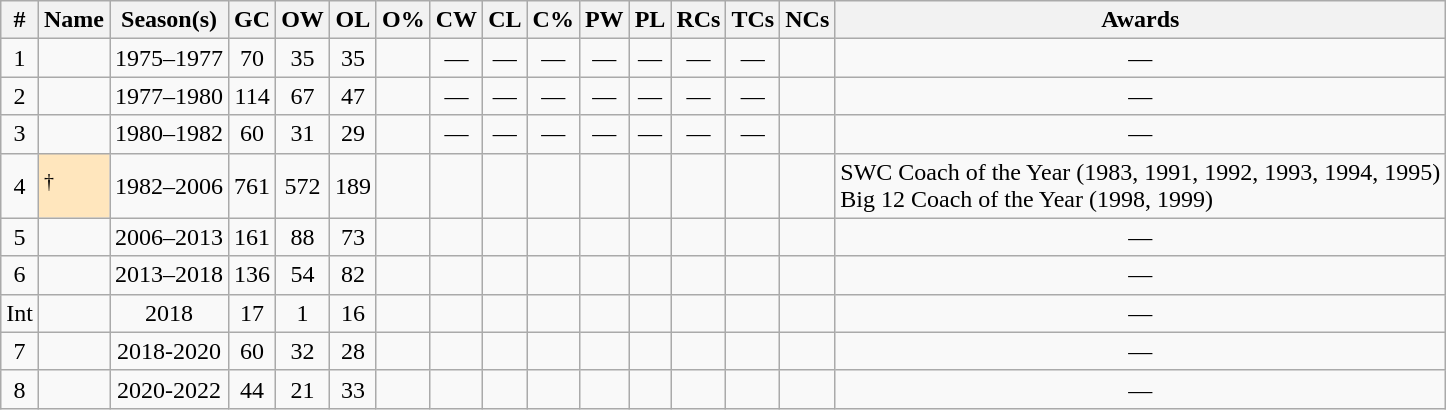<table class="wikitable sortable">
<tr>
<th>#</th>
<th>Name</th>
<th>Season(s)</th>
<th>GC</th>
<th>OW</th>
<th>OL</th>
<th>O%</th>
<th>CW</th>
<th>CL</th>
<th>C%</th>
<th>PW</th>
<th>PL</th>
<th>RCs</th>
<th>TCs</th>
<th>NCs</th>
<th class="unsortable">Awards</th>
</tr>
<tr>
<td align=center>1</td>
<td></td>
<td align="center">1975–1977</td>
<td align="center">70</td>
<td align="center">35</td>
<td align="center">35</td>
<td align="center"></td>
<td align="center">—</td>
<td align="center">—</td>
<td align="center">—</td>
<td align="center">—</td>
<td align="center">—</td>
<td align="center">—</td>
<td align="center">—</td>
<td align="center"></td>
<td align="center">—</td>
</tr>
<tr>
<td align=center>2</td>
<td></td>
<td align="center">1977–1980</td>
<td align="center">114</td>
<td align="center">67</td>
<td align="center">47</td>
<td align="center"></td>
<td align="center">—</td>
<td align="center">—</td>
<td align="center">—</td>
<td align="center">—</td>
<td align="center">—</td>
<td align="center">—</td>
<td align="center">—</td>
<td align="center"></td>
<td align="center">—</td>
</tr>
<tr>
<td align=center>3</td>
<td></td>
<td align="center">1980–1982</td>
<td align="center">60</td>
<td align="center">31</td>
<td align="center">29</td>
<td align="center"></td>
<td align="center">—</td>
<td align="center">—</td>
<td align="center">—</td>
<td align="center">—</td>
<td align="center">—</td>
<td align="center">—</td>
<td align="center">—</td>
<td align="center"></td>
<td align="center">—</td>
</tr>
<tr>
<td align=center>4</td>
<td bgcolor="#FFE6BD"><sup>†</sup></td>
<td align="center">1982–2006</td>
<td align="center">761</td>
<td align="center">572</td>
<td align="center">189</td>
<td align="center"></td>
<td align="center"></td>
<td align="center"></td>
<td align="center"></td>
<td align="center"></td>
<td align="center"></td>
<td align="center"></td>
<td align="center"></td>
<td align="center"></td>
<td>SWC Coach of the Year (1983, 1991, 1992, 1993, 1994, 1995)<br>Big 12 Coach of the Year (1998, 1999)</td>
</tr>
<tr>
<td align=center>5</td>
<td></td>
<td align="center">2006–2013</td>
<td align="center">161</td>
<td align="center">88</td>
<td align="center">73</td>
<td align="center"></td>
<td align="center"></td>
<td align="center"></td>
<td align="center"></td>
<td align="center"></td>
<td align="center"></td>
<td align="center"></td>
<td align="center"></td>
<td align="center"></td>
<td align="center">—</td>
</tr>
<tr>
<td align=center>6</td>
<td></td>
<td align="center">2013–2018</td>
<td align="center">136</td>
<td align="center">54</td>
<td align="center">82</td>
<td align="center"></td>
<td align="center"></td>
<td align="center"></td>
<td align="center"></td>
<td align="center"></td>
<td align="center"></td>
<td align="center"></td>
<td align="center"></td>
<td align="center"></td>
<td align="center">—</td>
</tr>
<tr>
<td align=center>Int</td>
<td></td>
<td align="center">2018</td>
<td align="center">17</td>
<td align="center">1</td>
<td align="center">16</td>
<td align="center"></td>
<td align="center"></td>
<td align="center"></td>
<td align="center"></td>
<td align="center"></td>
<td align="center"></td>
<td align="center"></td>
<td align="center"></td>
<td align="center"></td>
<td align="center">—</td>
</tr>
<tr>
<td align=center>7</td>
<td></td>
<td align="center">2018-2020</td>
<td align="center">60</td>
<td align="center">32</td>
<td align="center">28</td>
<td align="center"></td>
<td align="center"></td>
<td align="center"></td>
<td align="center"></td>
<td align="center"></td>
<td align="center"></td>
<td align="center"></td>
<td align="center"></td>
<td align="center"></td>
<td align="center">—</td>
</tr>
<tr>
<td align=center>8</td>
<td></td>
<td align="center">2020-2022</td>
<td align="center">44</td>
<td align="center">21</td>
<td align="center">33</td>
<td align="center"></td>
<td align="center"></td>
<td align="center"></td>
<td align="center"></td>
<td align="center"></td>
<td align="center"></td>
<td align="center"></td>
<td align="center"></td>
<td align="center"></td>
<td align="center">—</td>
</tr>
</table>
